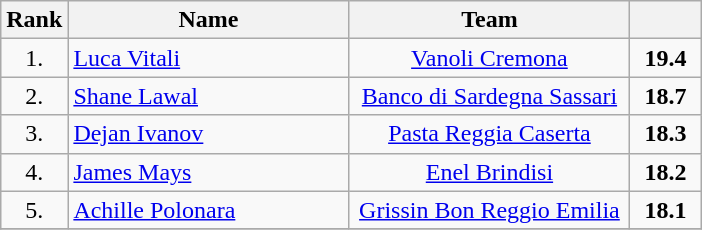<table class="wikitable" style="text-align: center;">
<tr>
<th>Rank</th>
<th width=180>Name</th>
<th width=180>Team</th>
<th width=40></th>
</tr>
<tr>
<td>1.</td>
<td align="left"> <a href='#'>Luca Vitali</a></td>
<td><a href='#'>Vanoli Cremona</a></td>
<td><strong>19.4</strong></td>
</tr>
<tr>
<td>2.</td>
<td align="left"> <a href='#'>Shane Lawal</a></td>
<td><a href='#'>Banco di Sardegna Sassari</a></td>
<td><strong>18.7</strong></td>
</tr>
<tr>
<td>3.</td>
<td align="left"> <a href='#'>Dejan Ivanov</a></td>
<td><a href='#'>Pasta Reggia Caserta</a></td>
<td><strong>18.3</strong></td>
</tr>
<tr>
<td>4.</td>
<td align="left"> <a href='#'>James Mays</a></td>
<td><a href='#'>Enel Brindisi</a></td>
<td><strong>18.2</strong></td>
</tr>
<tr>
<td>5.</td>
<td align="left"> <a href='#'>Achille Polonara</a></td>
<td><a href='#'>Grissin Bon Reggio Emilia</a></td>
<td><strong>18.1</strong></td>
</tr>
<tr>
</tr>
</table>
